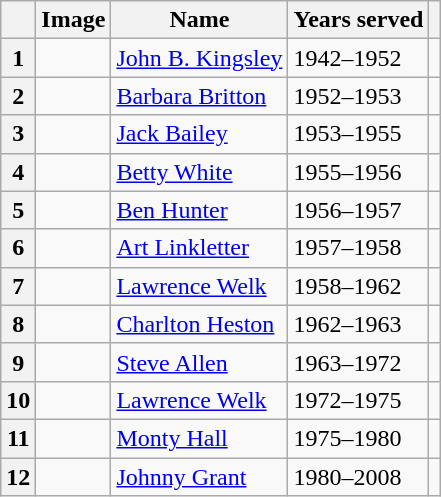<table class="wikitable">
<tr>
<th scope="col"></th>
<th scope="col">Image</th>
<th scope="col">Name</th>
<th scope="col">Years served</th>
<th scope="col"></th>
</tr>
<tr>
<th scope="row">1</th>
<td></td>
<td><a href='#'>John B. Kingsley</a></td>
<td>1942–1952</td>
<td></td>
</tr>
<tr>
<th scope="row">2</th>
<td></td>
<td><a href='#'>Barbara Britton</a></td>
<td>1952–1953</td>
<td></td>
</tr>
<tr>
<th scope="row">3</th>
<td></td>
<td><a href='#'>Jack Bailey</a></td>
<td>1953–1955</td>
<td></td>
</tr>
<tr>
<th scope="row">4</th>
<td></td>
<td><a href='#'>Betty White</a></td>
<td>1955–1956</td>
<td></td>
</tr>
<tr>
<th scope="row">5</th>
<td></td>
<td><a href='#'>Ben Hunter</a></td>
<td>1956–1957</td>
<td></td>
</tr>
<tr>
<th scope="row">6</th>
<td></td>
<td><a href='#'>Art Linkletter</a></td>
<td>1957–1958</td>
<td></td>
</tr>
<tr>
<th scope="row">7</th>
<td></td>
<td><a href='#'>Lawrence Welk</a></td>
<td>1958–1962</td>
<td></td>
</tr>
<tr>
<th scope="row">8</th>
<td></td>
<td><a href='#'>Charlton Heston</a></td>
<td>1962–1963</td>
<td></td>
</tr>
<tr>
<th scope="row">9</th>
<td></td>
<td><a href='#'>Steve Allen</a></td>
<td>1963–1972</td>
<td></td>
</tr>
<tr>
<th scope="row">10</th>
<td></td>
<td><a href='#'>Lawrence Welk</a></td>
<td>1972–1975</td>
<td></td>
</tr>
<tr>
<th scope="row">11</th>
<td></td>
<td><a href='#'>Monty Hall</a></td>
<td>1975–1980</td>
<td></td>
</tr>
<tr>
<th scope="row">12</th>
<td></td>
<td><a href='#'>Johnny Grant</a></td>
<td>1980–2008</td>
<td></td>
</tr>
</table>
